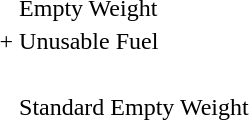<table>
<tr>
<td></td>
<td>Empty Weight</td>
</tr>
<tr>
<td>+</td>
<td>Unusable Fuel</td>
</tr>
<tr>
<td Colspan=2><br></td>
</tr>
<tr>
<td></td>
<td>Standard Empty Weight</td>
</tr>
</table>
